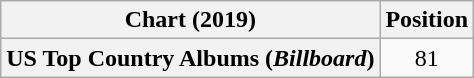<table class="wikitable plainrowheaders" style="text-align:center">
<tr>
<th scope="col">Chart (2019)</th>
<th scope="col">Position</th>
</tr>
<tr>
<th scope="row">US Top Country Albums (<em>Billboard</em>)</th>
<td>81</td>
</tr>
</table>
